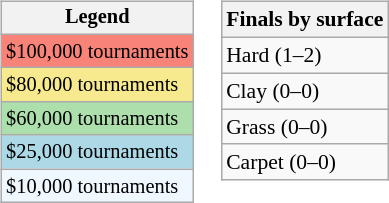<table>
<tr valign=top>
<td><br><table class=wikitable style="font-size:85%">
<tr>
<th>Legend</th>
</tr>
<tr style="background:#f88379;">
<td>$100,000 tournaments</td>
</tr>
<tr style="background:#f7e98e;">
<td>$80,000 tournaments</td>
</tr>
<tr style="background:#addfad;">
<td>$60,000 tournaments</td>
</tr>
<tr style="background:lightblue;">
<td>$25,000 tournaments</td>
</tr>
<tr style="background:#f0f8ff;">
<td>$10,000 tournaments</td>
</tr>
</table>
</td>
<td><br><table class=wikitable style="font-size:90%">
<tr>
<th>Finals by surface</th>
</tr>
<tr>
<td>Hard (1–2)</td>
</tr>
<tr>
<td>Clay (0–0)</td>
</tr>
<tr>
<td>Grass (0–0)</td>
</tr>
<tr>
<td>Carpet (0–0)</td>
</tr>
</table>
</td>
</tr>
</table>
